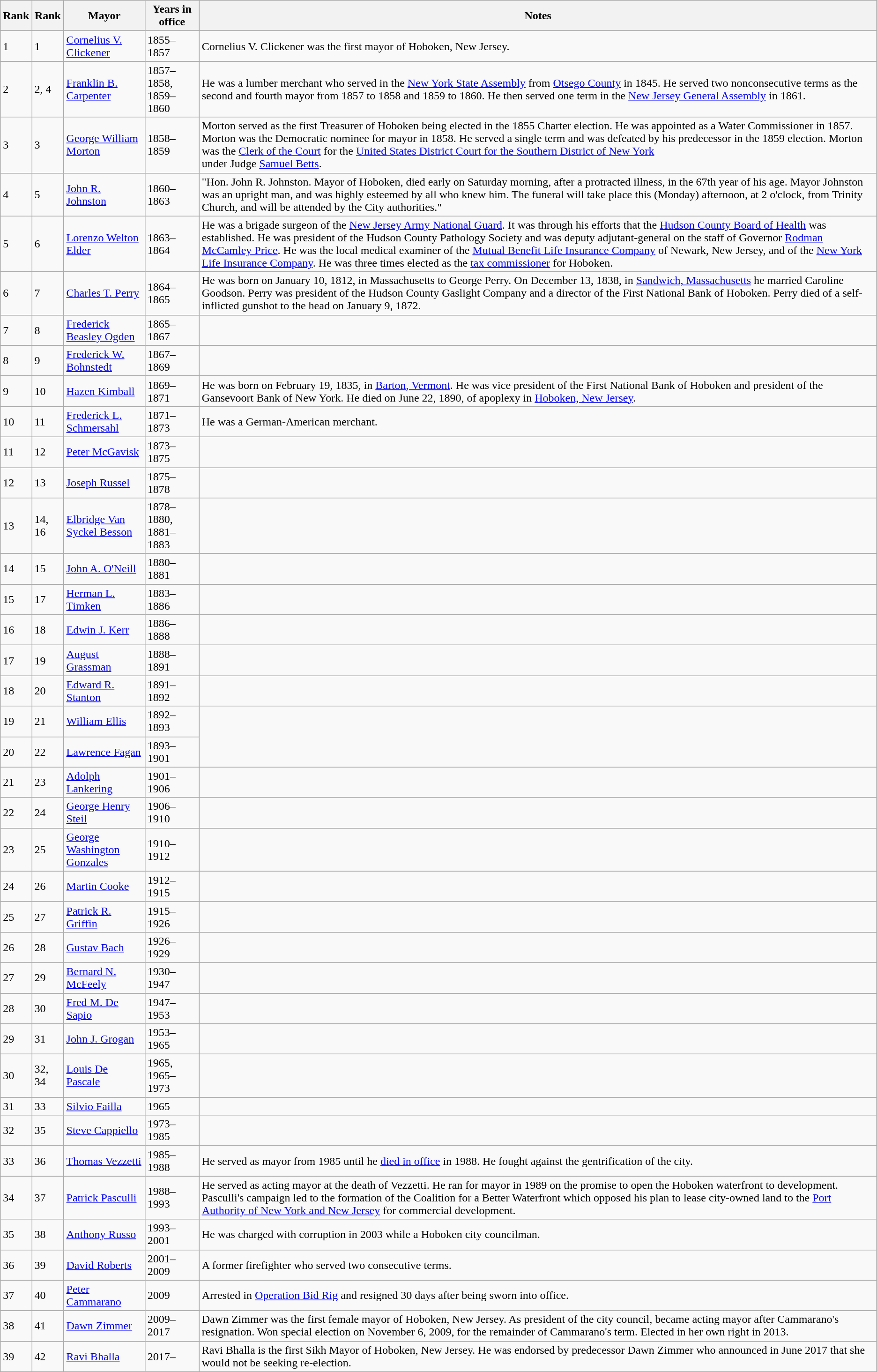<table class="wikitable">
<tr>
<th>Rank</th>
<th>Rank</th>
<th>Mayor</th>
<th>Years in office</th>
<th>Notes</th>
</tr>
<tr>
<td>1</td>
<td>1</td>
<td><a href='#'>Cornelius V. Clickener</a></td>
<td>1855–1857</td>
<td>Cornelius V. Clickener was the first mayor of Hoboken, New Jersey.</td>
</tr>
<tr>
<td>2</td>
<td>2, 4</td>
<td><a href='#'>Franklin B. Carpenter</a></td>
<td>1857–1858, 1859–1860</td>
<td>He was a lumber merchant who served in the <a href='#'>New York State Assembly</a> from <a href='#'>Otsego County</a> in 1845. He served two nonconsecutive terms as the second and fourth mayor from 1857 to 1858 and 1859 to 1860. He then served one term in the <a href='#'>New Jersey General Assembly</a> in 1861.</td>
</tr>
<tr>
<td>3</td>
<td>3</td>
<td><a href='#'>George William Morton</a></td>
<td>1858–1859</td>
<td>Morton served as the first Treasurer of Hoboken being elected in the 1855 Charter election. He was appointed as a Water Commissioner in 1857. Morton was the Democratic nominee for mayor in 1858. He served a single term and was defeated by his predecessor in the 1859 election. Morton was the <a href='#'>Clerk of the Court</a> for the <a href='#'>United States District Court for the Southern District of New York</a><br>under Judge <a href='#'>Samuel Betts</a>.</td>
</tr>
<tr>
<td>4</td>
<td>5</td>
<td><a href='#'>John R. Johnston</a></td>
<td>1860–1863</td>
<td>"Hon. John R. Johnston. Mayor of Hoboken, died early on Saturday morning, after a protracted illness, in the 67th year of his age. Mayor Johnston was an upright man, and was highly esteemed by all who knew him. The funeral will take place this (Monday) afternoon, at 2 o'clock, from Trinity Church, and will be attended by the City authorities."</td>
</tr>
<tr>
<td>5</td>
<td>6</td>
<td><a href='#'>Lorenzo Welton Elder</a></td>
<td>1863–1864</td>
<td>He was a brigade surgeon of the <a href='#'>New Jersey Army National Guard</a>. It was through his efforts that the <a href='#'>Hudson County Board of Health</a> was established.  He was president of the Hudson County Pathology Society and was deputy adjutant-general on the staff of Governor <a href='#'>Rodman McCamley Price</a>. He was the local medical examiner of the <a href='#'>Mutual Benefit Life Insurance Company</a> of Newark, New Jersey, and of the <a href='#'>New York Life Insurance Company</a>. He was three times elected as the <a href='#'>tax commissioner</a> for Hoboken.</td>
</tr>
<tr>
<td>6</td>
<td>7</td>
<td><a href='#'>Charles T. Perry</a></td>
<td>1864–1865</td>
<td>He was born on January 10, 1812, in Massachusetts to George Perry. On December 13, 1838, in <a href='#'>Sandwich, Massachusetts</a> he married Caroline Goodson. Perry was president of the Hudson County Gaslight Company and a director of the First National Bank of Hoboken. Perry died of a self-inflicted gunshot to the head on January 9, 1872.</td>
</tr>
<tr>
<td>7</td>
<td>8</td>
<td><a href='#'>Frederick Beasley Ogden</a></td>
<td>1865–1867</td>
<td></td>
</tr>
<tr>
<td>8</td>
<td>9</td>
<td><a href='#'>Frederick W. Bohnstedt</a></td>
<td>1867–1869</td>
<td></td>
</tr>
<tr>
<td>9</td>
<td>10</td>
<td><a href='#'>Hazen Kimball</a></td>
<td>1869–1871</td>
<td>He was born on February 19, 1835, in <a href='#'>Barton, Vermont</a>. He was vice president of the First National Bank of Hoboken and president of the Gansevoort Bank of New York. He died on June 22, 1890, of apoplexy in <a href='#'>Hoboken, New Jersey</a>.</td>
</tr>
<tr>
<td>10</td>
<td>11</td>
<td><a href='#'>Frederick L. Schmersahl</a></td>
<td>1871–1873</td>
<td>He was a German-American merchant.</td>
</tr>
<tr>
<td>11</td>
<td>12</td>
<td><a href='#'>Peter McGavisk</a></td>
<td>1873–1875</td>
<td></td>
</tr>
<tr>
<td>12</td>
<td>13</td>
<td><a href='#'>Joseph Russel</a></td>
<td>1875–1878</td>
<td></td>
</tr>
<tr>
<td>13</td>
<td>14, 16</td>
<td><a href='#'>Elbridge Van Syckel Besson</a></td>
<td>1878–1880, 1881–1883</td>
<td></td>
</tr>
<tr>
<td>14</td>
<td>15</td>
<td><a href='#'>John A. O'Neill</a></td>
<td>1880–1881</td>
<td></td>
</tr>
<tr>
<td>15</td>
<td>17</td>
<td><a href='#'>Herman L. Timken</a></td>
<td>1883–1886</td>
<td></td>
</tr>
<tr>
<td>16</td>
<td>18</td>
<td><a href='#'>Edwin J. Kerr</a></td>
<td>1886–1888</td>
<td></td>
</tr>
<tr>
<td>17</td>
<td>19</td>
<td><a href='#'>August Grassman</a></td>
<td>1888–1891</td>
<td></td>
</tr>
<tr>
<td>18</td>
<td>20</td>
<td><a href='#'>Edward R. Stanton</a></td>
<td>1891–1892</td>
<td></td>
</tr>
<tr>
<td>19</td>
<td>21</td>
<td><a href='#'>William Ellis</a></td>
<td>1892–1893</td>
</tr>
<tr>
<td>20</td>
<td>22</td>
<td><a href='#'>Lawrence Fagan</a></td>
<td>1893–1901</td>
</tr>
<tr>
<td>21</td>
<td>23</td>
<td><a href='#'>Adolph Lankering</a></td>
<td>1901–1906</td>
<td></td>
</tr>
<tr>
<td>22</td>
<td>24</td>
<td><a href='#'>George Henry Steil</a></td>
<td>1906–1910</td>
<td></td>
</tr>
<tr>
<td>23</td>
<td>25</td>
<td><a href='#'>George Washington Gonzales</a></td>
<td>1910–1912</td>
<td></td>
</tr>
<tr>
<td>24</td>
<td>26</td>
<td><a href='#'>Martin Cooke</a></td>
<td>1912–1915</td>
<td></td>
</tr>
<tr>
<td>25</td>
<td>27</td>
<td><a href='#'>Patrick R. Griffin</a></td>
<td>1915–1926</td>
<td></td>
</tr>
<tr>
<td>26</td>
<td>28</td>
<td><a href='#'>Gustav Bach</a></td>
<td>1926–1929</td>
<td></td>
</tr>
<tr>
<td>27</td>
<td>29</td>
<td><a href='#'>Bernard N. McFeely</a></td>
<td>1930–1947</td>
<td></td>
</tr>
<tr>
<td>28</td>
<td>30</td>
<td><a href='#'>Fred M. De Sapio</a></td>
<td>1947–1953</td>
<td></td>
</tr>
<tr>
<td>29</td>
<td>31</td>
<td><a href='#'>John J. Grogan</a></td>
<td>1953–1965</td>
<td></td>
</tr>
<tr>
<td>30</td>
<td>32, 34</td>
<td><a href='#'>Louis De Pascale</a></td>
<td>1965, 1965–1973</td>
<td></td>
</tr>
<tr>
<td>31</td>
<td>33</td>
<td><a href='#'>Silvio Failla</a></td>
<td>1965</td>
<td></td>
</tr>
<tr>
<td>32</td>
<td>35</td>
<td><a href='#'>Steve Cappiello</a></td>
<td>1973–1985</td>
<td></td>
</tr>
<tr>
<td>33</td>
<td>36</td>
<td><a href='#'>Thomas Vezzetti</a></td>
<td>1985–1988</td>
<td>He served as mayor from 1985 until he <a href='#'>died in office</a> in 1988. He fought against the gentrification of the city.</td>
</tr>
<tr>
<td>34</td>
<td>37</td>
<td><a href='#'>Patrick Pasculli</a></td>
<td>1988–1993</td>
<td>He served as acting mayor at the death of Vezzetti. He ran for mayor in 1989 on the promise to open the Hoboken waterfront to development. Pasculli's campaign led to the formation of the Coalition for a Better Waterfront which opposed his plan to lease city-owned land to the <a href='#'>Port Authority of New York and New Jersey</a> for commercial development.</td>
</tr>
<tr>
<td>35</td>
<td>38</td>
<td><a href='#'>Anthony Russo</a></td>
<td>1993–2001</td>
<td>He was charged with corruption in 2003 while a Hoboken city councilman.</td>
</tr>
<tr>
<td>36</td>
<td>39</td>
<td><a href='#'>David Roberts</a></td>
<td>2001–2009</td>
<td>A former firefighter who served two consecutive terms.</td>
</tr>
<tr>
<td>37</td>
<td>40</td>
<td><a href='#'>Peter Cammarano</a></td>
<td>2009</td>
<td>Arrested in <a href='#'>Operation Bid Rig</a> and resigned 30 days after being sworn into office.</td>
</tr>
<tr>
<td>38</td>
<td>41</td>
<td><a href='#'>Dawn Zimmer</a></td>
<td>2009–2017</td>
<td>Dawn Zimmer was the first female mayor of Hoboken, New Jersey.  As president of the city council, became acting mayor after Cammarano's resignation.  Won special election on November 6, 2009, for the remainder of Cammarano's term.  Elected in her own right in 2013.</td>
</tr>
<tr>
<td>39</td>
<td>42</td>
<td><a href='#'>Ravi Bhalla</a></td>
<td>2017–</td>
<td>Ravi Bhalla is the first Sikh Mayor of Hoboken, New Jersey.  He was endorsed by predecessor Dawn Zimmer who announced in June 2017 that she would not be seeking re-election.</td>
</tr>
</table>
